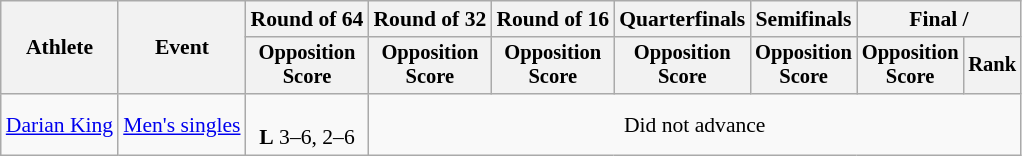<table class=wikitable style="font-size:90%">
<tr>
<th rowspan="2">Athlete</th>
<th rowspan="2">Event</th>
<th>Round of 64</th>
<th>Round of 32</th>
<th>Round of 16</th>
<th>Quarterfinals</th>
<th>Semifinals</th>
<th colspan=2>Final / </th>
</tr>
<tr style="font-size:95%">
<th>Opposition<br>Score</th>
<th>Opposition<br>Score</th>
<th>Opposition<br>Score</th>
<th>Opposition<br>Score</th>
<th>Opposition<br>Score</th>
<th>Opposition<br>Score</th>
<th>Rank</th>
</tr>
<tr align=center>
<td align=left><a href='#'>Darian King</a></td>
<td align=left><a href='#'>Men's singles</a></td>
<td><br><strong>L</strong> 3–6, 2–6</td>
<td colspan=6>Did not advance</td>
</tr>
</table>
